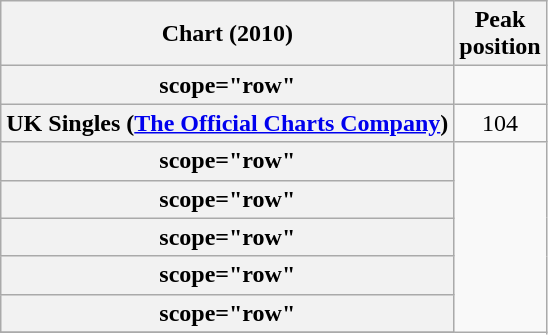<table class="wikitable sortable plainrowheaders" style="text-align:center;">
<tr>
<th scope="col">Chart (2010)</th>
<th scope="col">Peak<br>position</th>
</tr>
<tr>
<th>scope="row" </th>
</tr>
<tr>
<th scope="row">UK Singles (<a href='#'>The Official Charts Company</a>)</th>
<td style="text-align:center;">104</td>
</tr>
<tr>
<th>scope="row" </th>
</tr>
<tr>
<th>scope="row" </th>
</tr>
<tr>
<th>scope="row" </th>
</tr>
<tr>
<th>scope="row" </th>
</tr>
<tr>
<th>scope="row" </th>
</tr>
<tr>
</tr>
</table>
